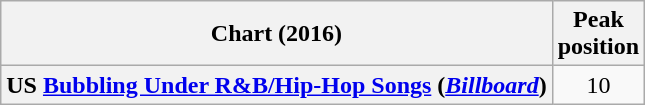<table class="wikitable sortable plainrowheaders" style="text-align:center">
<tr>
<th scope="col">Chart (2016)</th>
<th scope="col">Peak<br> position</th>
</tr>
<tr>
<th scope="row">US <a href='#'>Bubbling Under R&B/Hip-Hop Songs</a> (<em><a href='#'>Billboard</a></em>)</th>
<td>10</td>
</tr>
</table>
